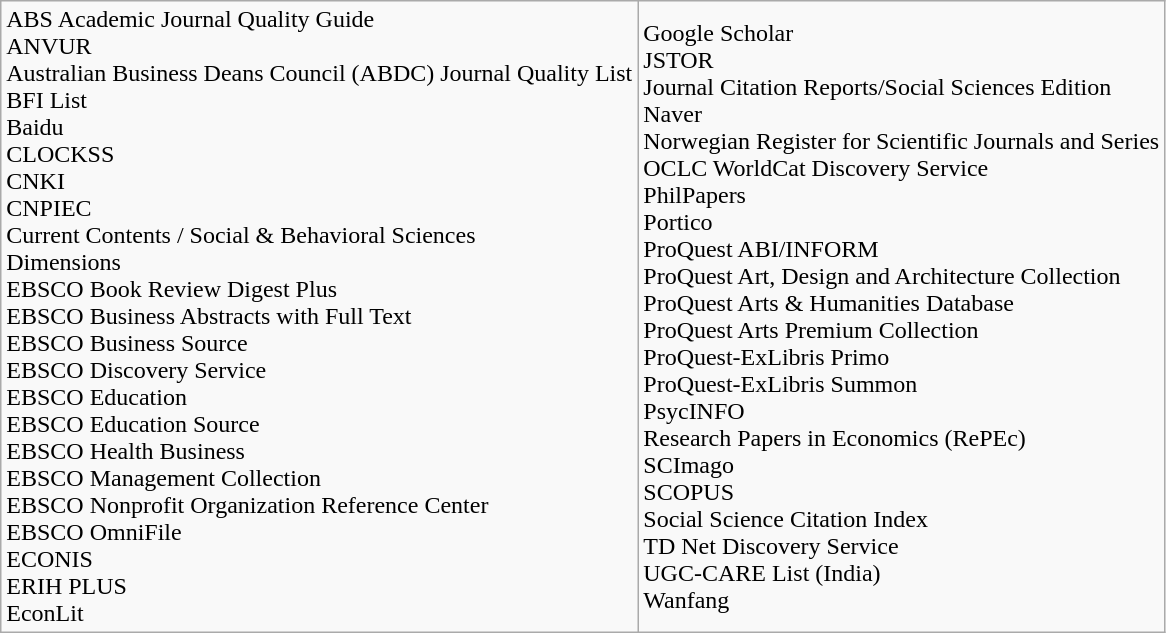<table class="wikitable">
<tr>
<td>ABS Academic Journal Quality Guide<br>ANVUR<br>Australian Business Deans Council (ABDC) Journal Quality List<br>BFI List<br>Baidu<br>CLOCKSS<br>CNKI<br>CNPIEC<br>Current Contents / Social & Behavioral Sciences<br>Dimensions<br>EBSCO Book Review Digest Plus<br>EBSCO Business Abstracts with Full Text<br>EBSCO Business Source<br>EBSCO Discovery Service<br>EBSCO Education<br>EBSCO Education Source<br>EBSCO Health Business<br>EBSCO Management Collection<br>EBSCO Nonprofit Organization Reference Center<br>EBSCO OmniFile<br>ECONIS<br>ERIH PLUS<br>EconLit</td>
<td>Google Scholar<br>JSTOR<br>Journal Citation Reports/Social Sciences Edition<br>Naver<br>Norwegian Register for Scientific Journals and Series<br>OCLC WorldCat Discovery Service<br>PhilPapers<br>Portico<br>ProQuest ABI/INFORM<br>ProQuest Art, Design and Architecture Collection<br>ProQuest Arts & Humanities Database<br>ProQuest Arts Premium Collection<br>ProQuest-ExLibris Primo<br>ProQuest-ExLibris Summon<br>PsycINFO<br>Research Papers in Economics (RePEc)<br>SCImago<br>SCOPUS<br>Social Science Citation Index<br>TD Net Discovery Service<br>UGC-CARE List (India)<br>Wanfang</td>
</tr>
</table>
